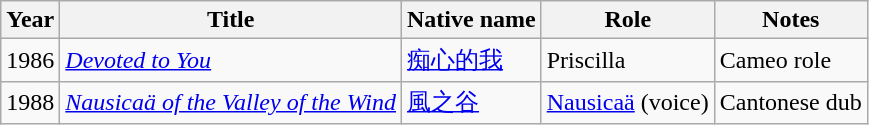<table class="wikitable">
<tr>
<th>Year</th>
<th>Title</th>
<th>Native name</th>
<th>Role</th>
<th>Notes</th>
</tr>
<tr>
<td>1986</td>
<td><em><a href='#'>Devoted to You</a></em></td>
<td><a href='#'>痴心的我</a></td>
<td>Priscilla</td>
<td>Cameo role</td>
</tr>
<tr>
<td>1988</td>
<td><em><a href='#'>Nausicaä of the Valley of the Wind</a></em></td>
<td><a href='#'>風之谷</a></td>
<td><a href='#'>Nausicaä</a> (voice)</td>
<td>Cantonese dub</td>
</tr>
</table>
